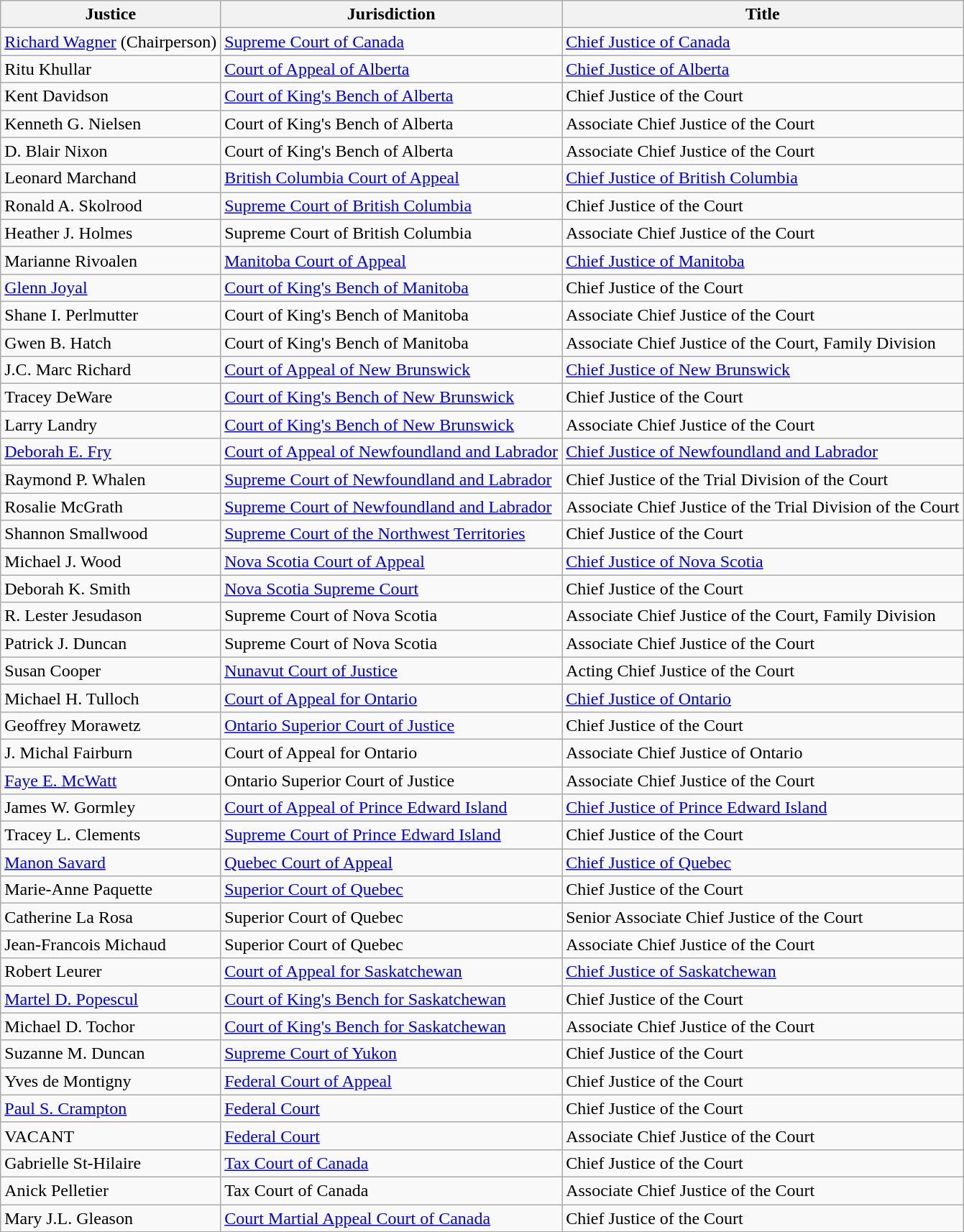<table class="wikitable">
<tr>
<th>Justice</th>
<th>Jurisdiction</th>
<th>Title</th>
</tr>
<tr>
<td><a href='#'>Richard Wagner</a> (Chairperson)</td>
<td><a href='#'>Supreme Court of Canada</a></td>
<td><a href='#'>Chief Justice of Canada</a></td>
</tr>
<tr>
<td>Ritu Khullar</td>
<td><a href='#'>Court of Appeal of Alberta</a></td>
<td><a href='#'>Chief Justice of Alberta</a></td>
</tr>
<tr>
<td>Kent Davidson</td>
<td><a href='#'>Court of King's Bench of Alberta</a></td>
<td>Chief Justice of the Court</td>
</tr>
<tr>
<td>Kenneth G. Nielsen</td>
<td>Court of King's Bench of Alberta</td>
<td>Associate Chief Justice of the Court</td>
</tr>
<tr>
<td>D. Blair Nixon</td>
<td>Court of King's Bench of Alberta</td>
<td>Associate Chief Justice of the Court</td>
</tr>
<tr>
<td>Leonard Marchand</td>
<td><a href='#'>British Columbia Court of Appeal</a></td>
<td><a href='#'>Chief Justice of British Columbia</a></td>
</tr>
<tr>
<td>Ronald A. Skolrood</td>
<td><a href='#'>Supreme Court of British Columbia</a></td>
<td>Chief Justice of the Court</td>
</tr>
<tr>
<td>Heather J. Holmes</td>
<td>Supreme Court of British Columbia</td>
<td>Associate Chief Justice of the Court</td>
</tr>
<tr>
<td>Marianne Rivoalen</td>
<td><a href='#'>Manitoba Court of Appeal</a></td>
<td><a href='#'>Chief Justice of Manitoba</a></td>
</tr>
<tr>
<td><a href='#'>Glenn Joyal</a></td>
<td><a href='#'>Court of King's Bench of Manitoba</a></td>
<td>Chief Justice of the Court</td>
</tr>
<tr>
<td>Shane I. Perlmutter</td>
<td>Court of King's Bench of Manitoba</td>
<td>Associate Chief Justice of the Court</td>
</tr>
<tr>
<td>Gwen B. Hatch</td>
<td>Court of King's Bench of Manitoba</td>
<td>Associate Chief Justice of the Court, Family Division</td>
</tr>
<tr>
<td>J.C. Marc Richard</td>
<td><a href='#'>Court of Appeal of New Brunswick</a></td>
<td><a href='#'>Chief Justice of New Brunswick</a></td>
</tr>
<tr>
<td>Tracey DeWare</td>
<td><a href='#'>Court of King's Bench of New Brunswick</a></td>
<td>Chief Justice of the Court</td>
</tr>
<tr>
<td>Larry Landry</td>
<td><a href='#'>Court of King's Bench of New Brunswick</a></td>
<td>Associate Chief Justice of the Court</td>
</tr>
<tr>
<td><a href='#'>Deborah E. Fry</a></td>
<td><a href='#'>Court of Appeal of Newfoundland and Labrador</a></td>
<td><a href='#'>Chief Justice of Newfoundland and Labrador</a></td>
</tr>
<tr>
<td>Raymond P. Whalen</td>
<td><a href='#'>Supreme Court of Newfoundland and Labrador</a></td>
<td>Chief Justice of the Trial Division of the Court</td>
</tr>
<tr>
<td>Rosalie McGrath</td>
<td><a href='#'>Supreme Court of Newfoundland and Labrador</a></td>
<td>Associate Chief Justice of the Trial Division of the Court</td>
</tr>
<tr>
<td>Shannon Smallwood</td>
<td><a href='#'>Supreme Court of the Northwest Territories</a></td>
<td>Chief Justice of the Court</td>
</tr>
<tr>
<td>Michael J. Wood</td>
<td><a href='#'>Nova Scotia Court of Appeal</a></td>
<td><a href='#'>Chief Justice of Nova Scotia</a></td>
</tr>
<tr>
<td>Deborah K. Smith</td>
<td><a href='#'>Nova Scotia Supreme Court</a></td>
<td>Chief Justice of the Court</td>
</tr>
<tr>
<td>R. Lester Jesudason</td>
<td>Supreme Court of Nova Scotia</td>
<td>Associate Chief Justice of the Court, Family Division</td>
</tr>
<tr>
<td>Patrick J. Duncan</td>
<td>Supreme Court of Nova Scotia</td>
<td>Associate Chief Justice of the Court</td>
</tr>
<tr>
<td>Susan Cooper</td>
<td><a href='#'>Nunavut Court of Justice</a></td>
<td>Acting Chief Justice of the Court</td>
</tr>
<tr>
<td>Michael H. Tulloch</td>
<td><a href='#'>Court of Appeal for Ontario</a></td>
<td><a href='#'>Chief Justice of Ontario</a></td>
</tr>
<tr>
<td>Geoffrey Morawetz</td>
<td><a href='#'>Ontario Superior Court of Justice</a></td>
<td>Chief Justice of the Court</td>
</tr>
<tr>
<td>J. Michal Fairburn</td>
<td>Court of Appeal for Ontario</td>
<td>Associate Chief Justice of Ontario</td>
</tr>
<tr>
<td><a href='#'>Faye E. McWatt</a></td>
<td>Ontario Superior Court of Justice</td>
<td>Associate Chief Justice of the Court</td>
</tr>
<tr>
<td>James W. Gormley</td>
<td><a href='#'>Court of Appeal of Prince Edward Island</a></td>
<td><a href='#'>Chief Justice of Prince Edward Island</a></td>
</tr>
<tr>
<td>Tracey L. Clements</td>
<td><a href='#'>Supreme Court of Prince Edward Island</a></td>
<td>Chief Justice of the Court</td>
</tr>
<tr>
<td><a href='#'>Manon Savard</a></td>
<td><a href='#'>Quebec Court of Appeal</a></td>
<td><a href='#'>Chief Justice of Quebec</a></td>
</tr>
<tr>
<td>Marie-Anne Paquette</td>
<td><a href='#'>Superior Court of Quebec</a></td>
<td>Chief Justice of the Court</td>
</tr>
<tr>
<td>Catherine La Rosa</td>
<td>Superior Court of Quebec</td>
<td>Senior Associate Chief Justice of the Court</td>
</tr>
<tr>
<td>Jean-Francois Michaud</td>
<td>Superior Court of Quebec</td>
<td>Associate Chief Justice of the Court</td>
</tr>
<tr>
<td>Robert Leurer</td>
<td><a href='#'>Court of Appeal for Saskatchewan</a></td>
<td><a href='#'>Chief Justice of Saskatchewan</a></td>
</tr>
<tr>
<td><a href='#'>Martel D. Popescul</a></td>
<td><a href='#'>Court of King's Bench for Saskatchewan</a></td>
<td>Chief Justice of the Court</td>
</tr>
<tr>
<td>Michael D. Tochor</td>
<td><a href='#'>Court of King's Bench for Saskatchewan</a></td>
<td>Associate Chief Justice of the Court</td>
</tr>
<tr>
<td>Suzanne M. Duncan</td>
<td><a href='#'>Supreme Court of Yukon</a></td>
<td>Chief Justice of the Court</td>
</tr>
<tr>
<td>Yves de Montigny</td>
<td><a href='#'>Federal Court of Appeal</a></td>
<td>Chief Justice of the Court</td>
</tr>
<tr>
<td><a href='#'>Paul S. Crampton</a></td>
<td><a href='#'>Federal Court</a></td>
<td>Chief Justice of the Court</td>
</tr>
<tr>
<td>VACANT</td>
<td><a href='#'>Federal Court</a></td>
<td>Associate Chief Justice of the Court</td>
</tr>
<tr>
<td>Gabrielle St-Hilaire</td>
<td><a href='#'>Tax Court of Canada</a></td>
<td>Chief Justice of the Court</td>
</tr>
<tr>
<td>Anick Pelletier</td>
<td>Tax Court of Canada</td>
<td>Associate Chief Justice of the Court</td>
</tr>
<tr>
<td>Mary J.L. Gleason</td>
<td><a href='#'>Court Martial Appeal Court of Canada</a></td>
<td>Chief Justice of the Court</td>
</tr>
</table>
